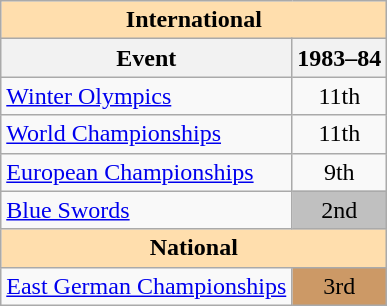<table class="wikitable" style="text-align:center">
<tr>
<th style="background-color: #ffdead; " colspan=2 align=center>International</th>
</tr>
<tr>
<th>Event</th>
<th>1983–84</th>
</tr>
<tr>
<td align=left><a href='#'>Winter Olympics</a></td>
<td>11th</td>
</tr>
<tr>
<td align=left><a href='#'>World Championships</a></td>
<td>11th</td>
</tr>
<tr>
<td align=left><a href='#'>European Championships</a></td>
<td>9th</td>
</tr>
<tr>
<td align=left><a href='#'>Blue Swords</a></td>
<td bgcolor=silver>2nd</td>
</tr>
<tr>
<th style="background-color: #ffdead; " colspan=2 align=center>National</th>
</tr>
<tr>
<td align=left><a href='#'>East German Championships</a></td>
<td bgcolor=cc9966>3rd</td>
</tr>
</table>
